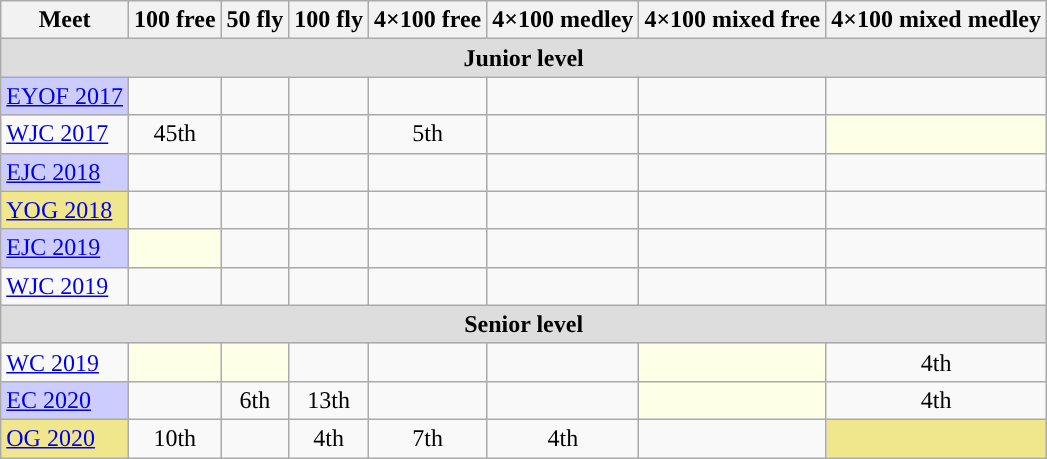<table class="sortable wikitable">
<tr>
<th>Meet</th>
<th class="unsortable">100 free</th>
<th class="unsortable">50 fly</th>
<th class="unsortable">100 fly</th>
<th class="unsortable">4×100 free</th>
<th class="unsortable">4×100 medley</th>
<th class="unsortable">4×100 mixed free</th>
<th class="unsortable">4×100 mixed medley</th>
</tr>
<tr bgcolor="#DDDDDD">
<td colspan="8" align="center"><strong>Junior level</strong></td>
</tr>
<tr>
<td style="background:#ccccff"><a href='#'>EYOF 2017</a></td>
<td align="center"></td>
<td></td>
<td align="center"></td>
<td align="center"></td>
<td align="center"></td>
<td align="center"></td>
<td align="center"></td>
</tr>
<tr>
<td><a href='#'>WJC 2017</a></td>
<td align="center">45th</td>
<td align="center"></td>
<td align="center"></td>
<td align="center">5th</td>
<td align="center"></td>
<td align="center"></td>
<td style="background:#fdffe7"></td>
</tr>
<tr>
<td style="background:#ccccff"><a href='#'>EJC 2018</a></td>
<td align="center"></td>
<td align="center"></td>
<td align="center"></td>
<td align="center"></td>
<td align="center"></td>
<td align="center"></td>
<td align="center"></td>
</tr>
<tr>
<td style="background:#f0e68c"><a href='#'>YOG 2018</a></td>
<td align="center"></td>
<td align="center"></td>
<td align="center"></td>
<td align="center"></td>
<td align="center"></td>
<td align="center"></td>
<td align="center"></td>
</tr>
<tr>
<td style="background:#ccccff"><a href='#'>EJC 2019</a></td>
<td style="background:#fdffe7"></td>
<td align="center"></td>
<td align="center"></td>
<td align="center"></td>
<td align="center"></td>
<td align="center"></td>
<td align="center"></td>
</tr>
<tr>
<td><a href='#'>WJC 2019</a></td>
<td align="center"></td>
<td align="center"></td>
<td align="center"></td>
<td align="center"></td>
<td align="center"></td>
<td align="center"></td>
<td align="center"></td>
</tr>
<tr bgcolor="#DDDDDD">
<td colspan="8" align="center"><strong>Senior level</strong></td>
</tr>
<tr>
<td><a href='#'>WC 2019</a></td>
<td style="background:#fdffe7"></td>
<td style="background:#fdffe7"></td>
<td align="center"></td>
<td align="center"></td>
<td align="center"></td>
<td style="background:#fdffe7"></td>
<td align="center">4th</td>
</tr>
<tr>
<td style="background:#ccccff"><a href='#'>EC 2020</a></td>
<td align="center"></td>
<td align="center">6th</td>
<td align="center">13th</td>
<td align="center"></td>
<td align="center"></td>
<td style="background:#fdffe7"></td>
<td align="center">4th</td>
</tr>
<tr>
<td style="background:#f0e68c"><a href='#'>OG 2020</a></td>
<td align="center">10th</td>
<td></td>
<td align="center">4th</td>
<td align="center">7th</td>
<td align="center">4th</td>
<td></td>
<td style="background:#f0e68c"></td>
</tr>
</table>
